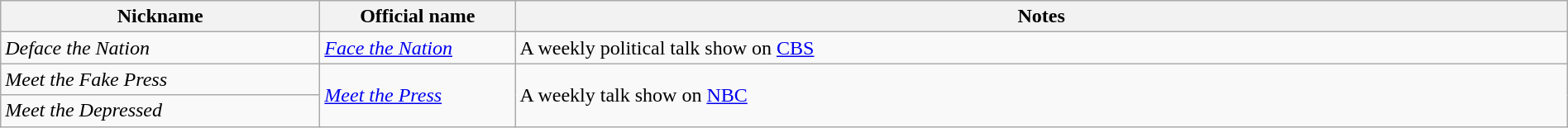<table class="wikitable sortable" style="width:100%;">
<tr>
<th style="width:250px">Nickname</th>
<th style="width:150px">Official name</th>
<th class="unsortable">Notes</th>
</tr>
<tr id="Deface the Nation">
<td><em>Deface the Nation</em></td>
<td><em><a href='#'>Face the Nation</a></em></td>
<td>A weekly political talk show on <a href='#'>CBS</a></td>
</tr>
<tr id="Meet the Fake Press">
<td><em>Meet the Fake Press</em></td>
<td rowspan="2"><em><a href='#'>Meet the Press</a></em></td>
<td rowspan="2">A weekly talk show on <a href='#'>NBC</a></td>
</tr>
<tr>
<td><em>Meet the Depressed</em></td>
</tr>
</table>
